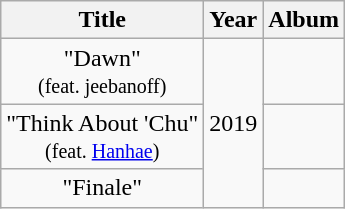<table class="wikitable plainrowheaders" style="text-align:center;">
<tr>
<th>Title</th>
<th>Year</th>
<th>Album</th>
</tr>
<tr>
<td>"Dawn" <small><br> (feat. jeebanoff)</small></td>
<td rowspan="3">2019</td>
<td></td>
</tr>
<tr>
<td>"Think About 'Chu" <small><br> (feat. <a href='#'>Hanhae</a>)</small></td>
<td></td>
</tr>
<tr>
<td>"Finale"</td>
<td></td>
</tr>
</table>
